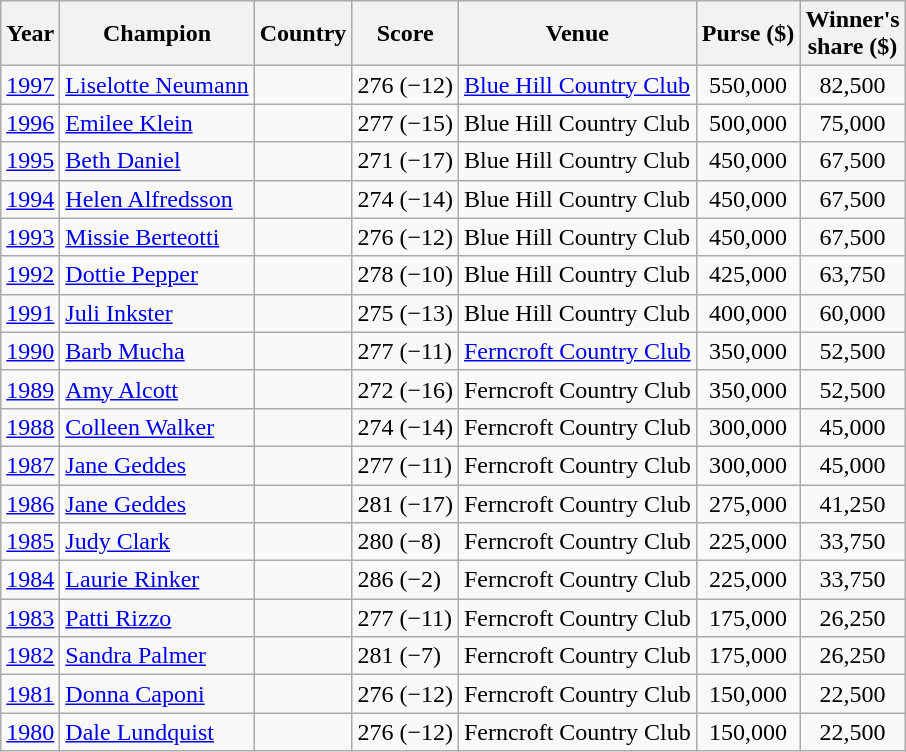<table class="wikitable">
<tr>
<th>Year</th>
<th>Champion</th>
<th>Country</th>
<th>Score</th>
<th>Venue</th>
<th>Purse ($)</th>
<th>Winner's<br>share ($)</th>
</tr>
<tr>
<td><a href='#'>1997</a></td>
<td><a href='#'>Liselotte Neumann</a></td>
<td></td>
<td>276 (−12)</td>
<td><a href='#'>Blue Hill Country Club</a></td>
<td align=center>550,000</td>
<td align=center>82,500</td>
</tr>
<tr>
<td><a href='#'>1996</a></td>
<td><a href='#'>Emilee Klein</a></td>
<td></td>
<td>277 (−15)</td>
<td>Blue Hill Country Club</td>
<td align=center>500,000</td>
<td align=center>75,000</td>
</tr>
<tr>
<td><a href='#'>1995</a></td>
<td><a href='#'>Beth Daniel</a></td>
<td></td>
<td>271 (−17)</td>
<td>Blue Hill Country Club</td>
<td align=center>450,000</td>
<td align=center>67,500</td>
</tr>
<tr>
<td><a href='#'>1994</a></td>
<td><a href='#'>Helen Alfredsson</a></td>
<td></td>
<td>274 (−14)</td>
<td>Blue Hill Country Club</td>
<td align=center>450,000</td>
<td align=center>67,500</td>
</tr>
<tr>
<td><a href='#'>1993</a></td>
<td><a href='#'>Missie Berteotti</a></td>
<td></td>
<td>276 (−12)</td>
<td>Blue Hill Country Club</td>
<td align=center>450,000</td>
<td align=center>67,500</td>
</tr>
<tr>
<td><a href='#'>1992</a></td>
<td><a href='#'>Dottie Pepper</a></td>
<td></td>
<td>278 (−10)</td>
<td>Blue Hill Country Club</td>
<td align=center>425,000</td>
<td align=center>63,750</td>
</tr>
<tr>
<td><a href='#'>1991</a></td>
<td><a href='#'>Juli Inkster</a></td>
<td></td>
<td>275 (−13)</td>
<td>Blue Hill Country Club</td>
<td align=center>400,000</td>
<td align=center>60,000</td>
</tr>
<tr>
<td><a href='#'>1990</a></td>
<td><a href='#'>Barb Mucha</a></td>
<td></td>
<td>277 (−11)</td>
<td><a href='#'>Ferncroft Country Club</a></td>
<td align=center>350,000</td>
<td align=center>52,500</td>
</tr>
<tr>
<td><a href='#'>1989</a></td>
<td><a href='#'>Amy Alcott</a></td>
<td></td>
<td>272 (−16)</td>
<td>Ferncroft Country Club</td>
<td align=center>350,000</td>
<td align=center>52,500</td>
</tr>
<tr>
<td><a href='#'>1988</a></td>
<td><a href='#'>Colleen Walker</a></td>
<td></td>
<td>274 (−14)</td>
<td>Ferncroft Country Club</td>
<td align=center>300,000</td>
<td align=center>45,000</td>
</tr>
<tr>
<td><a href='#'>1987</a></td>
<td><a href='#'>Jane Geddes</a></td>
<td></td>
<td>277 (−11)</td>
<td>Ferncroft Country Club</td>
<td align=center>300,000</td>
<td align=center>45,000</td>
</tr>
<tr>
<td><a href='#'>1986</a></td>
<td><a href='#'>Jane Geddes</a></td>
<td></td>
<td>281 (−17)</td>
<td>Ferncroft Country Club</td>
<td align=center>275,000</td>
<td align=center>41,250</td>
</tr>
<tr>
<td><a href='#'>1985</a></td>
<td><a href='#'>Judy Clark</a></td>
<td></td>
<td>280 (−8)</td>
<td>Ferncroft Country Club</td>
<td align=center>225,000</td>
<td align=center>33,750</td>
</tr>
<tr>
<td><a href='#'>1984</a></td>
<td><a href='#'>Laurie Rinker</a></td>
<td></td>
<td>286 (−2)</td>
<td>Ferncroft Country Club</td>
<td align=center>225,000</td>
<td align=center>33,750</td>
</tr>
<tr>
<td><a href='#'>1983</a></td>
<td><a href='#'>Patti Rizzo</a></td>
<td></td>
<td>277 (−11)</td>
<td>Ferncroft Country Club</td>
<td align=center>175,000</td>
<td align=center>26,250</td>
</tr>
<tr>
<td><a href='#'>1982</a></td>
<td><a href='#'>Sandra Palmer</a></td>
<td></td>
<td>281 (−7)</td>
<td>Ferncroft Country Club</td>
<td align=center>175,000</td>
<td align=center>26,250</td>
</tr>
<tr>
<td><a href='#'>1981</a></td>
<td><a href='#'>Donna Caponi</a></td>
<td></td>
<td>276 (−12)</td>
<td>Ferncroft Country Club</td>
<td align=center>150,000</td>
<td align=center>22,500</td>
</tr>
<tr>
<td><a href='#'>1980</a></td>
<td><a href='#'>Dale Lundquist</a></td>
<td></td>
<td>276 (−12)</td>
<td>Ferncroft Country Club</td>
<td align=center>150,000</td>
<td align=center>22,500</td>
</tr>
</table>
